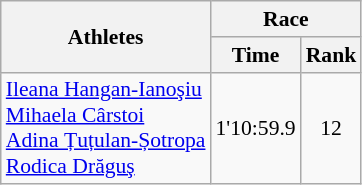<table class="wikitable" border="1" style="font-size:90%">
<tr>
<th rowspan=2>Athletes</th>
<th colspan=2>Race</th>
</tr>
<tr>
<th>Time</th>
<th>Rank</th>
</tr>
<tr>
<td><a href='#'>Ileana Hangan-Ianoşiu</a><br><a href='#'>Mihaela Cârstoi</a><br><a href='#'>Adina Țuțulan-Șotropa</a><br><a href='#'>Rodica Drăguş</a></td>
<td align=center>1'10:59.9</td>
<td align=center>12</td>
</tr>
</table>
